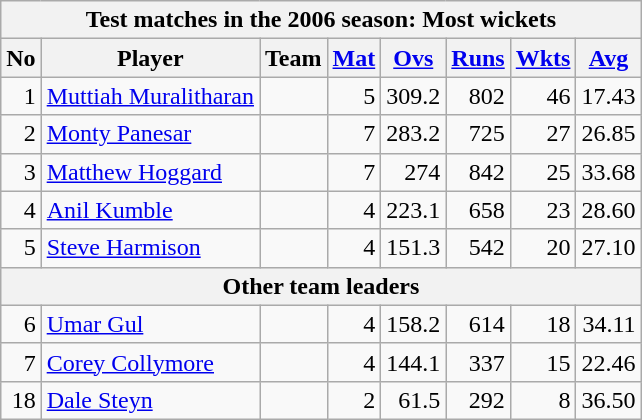<table class="wikitable">
<tr>
<th colspan="8">Test matches in the 2006 season: Most wickets</th>
</tr>
<tr>
<th>No</th>
<th>Player</th>
<th>Team</th>
<th><a href='#'>Mat</a></th>
<th><a href='#'>Ovs</a></th>
<th><a href='#'>Runs</a></th>
<th><a href='#'>Wkts</a></th>
<th><a href='#'>Avg</a></th>
</tr>
<tr style="text-align:right;">
<td>1</td>
<td style="text-align:left;"><a href='#'>Muttiah Muralitharan</a></td>
<td style="text-align:left;"></td>
<td>5</td>
<td>309.2</td>
<td>802</td>
<td>46</td>
<td>17.43</td>
</tr>
<tr style="text-align:right;">
<td>2</td>
<td style="text-align:left;"><a href='#'>Monty Panesar</a></td>
<td style="text-align:left;"></td>
<td>7</td>
<td>283.2</td>
<td>725</td>
<td>27</td>
<td>26.85</td>
</tr>
<tr style="text-align:right;">
<td>3</td>
<td style="text-align:left;"><a href='#'>Matthew Hoggard</a></td>
<td style="text-align:left;"></td>
<td>7</td>
<td>274</td>
<td>842</td>
<td>25</td>
<td>33.68</td>
</tr>
<tr style="text-align:right;">
<td>4</td>
<td style="text-align:left;"><a href='#'>Anil Kumble</a></td>
<td style="text-align:left;"></td>
<td>4</td>
<td>223.1</td>
<td>658</td>
<td>23</td>
<td>28.60</td>
</tr>
<tr style="text-align:right;">
<td>5</td>
<td style="text-align:left;"><a href='#'>Steve Harmison</a></td>
<td style="text-align:left;"></td>
<td>4</td>
<td>151.3</td>
<td>542</td>
<td>20</td>
<td>27.10</td>
</tr>
<tr>
<th colspan="10">Other team leaders</th>
</tr>
<tr style="text-align:right;">
<td>6</td>
<td style="text-align:left;"><a href='#'>Umar Gul</a></td>
<td style="text-align:left;"></td>
<td>4</td>
<td>158.2</td>
<td>614</td>
<td>18</td>
<td>34.11</td>
</tr>
<tr style="text-align:right;">
<td>7</td>
<td style="text-align:left;"><a href='#'>Corey Collymore</a></td>
<td style="text-align:left;"></td>
<td>4</td>
<td>144.1</td>
<td>337</td>
<td>15</td>
<td>22.46</td>
</tr>
<tr style="text-align:right;">
<td>18</td>
<td style="text-align:left;"><a href='#'>Dale Steyn</a></td>
<td style="text-align:left;"></td>
<td>2</td>
<td>61.5</td>
<td>292</td>
<td>8</td>
<td>36.50</td>
</tr>
</table>
